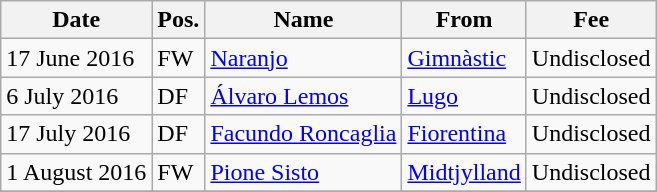<table class="wikitable">
<tr>
<th>Date</th>
<th>Pos.</th>
<th>Name</th>
<th>From</th>
<th>Fee</th>
</tr>
<tr>
<td>17 June 2016</td>
<td>FW</td>
<td> <a href='#'>Naranjo</a></td>
<td> <a href='#'>Gimnàstic</a></td>
<td>Undisclosed </td>
</tr>
<tr>
<td>6 July 2016</td>
<td>DF</td>
<td> <a href='#'>Álvaro Lemos</a></td>
<td> <a href='#'>Lugo</a></td>
<td>Undisclosed </td>
</tr>
<tr>
<td>17 July 2016</td>
<td>DF</td>
<td> <a href='#'>Facundo Roncaglia</a></td>
<td> <a href='#'>Fiorentina</a></td>
<td>Undisclosed </td>
</tr>
<tr>
<td>1 August 2016</td>
<td>FW</td>
<td> <a href='#'>Pione Sisto</a></td>
<td> <a href='#'>Midtjylland</a></td>
<td>Undisclosed </td>
</tr>
<tr>
</tr>
</table>
